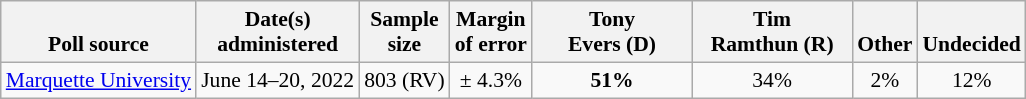<table class="wikitable" style="font-size:90%;text-align:center;">
<tr valign=bottom>
<th>Poll source</th>
<th>Date(s)<br>administered</th>
<th>Sample<br>size</th>
<th>Margin<br>of error</th>
<th style="width:100px;">Tony<br>Evers (D)</th>
<th style="width:100px;">Tim<br>Ramthun (R)</th>
<th>Other</th>
<th>Undecided</th>
</tr>
<tr>
<td style="text-align:left;"><a href='#'>Marquette University</a></td>
<td>June 14–20, 2022</td>
<td>803 (RV)</td>
<td>± 4.3%</td>
<td><strong>51%</strong></td>
<td>34%</td>
<td>2%</td>
<td>12%</td>
</tr>
</table>
